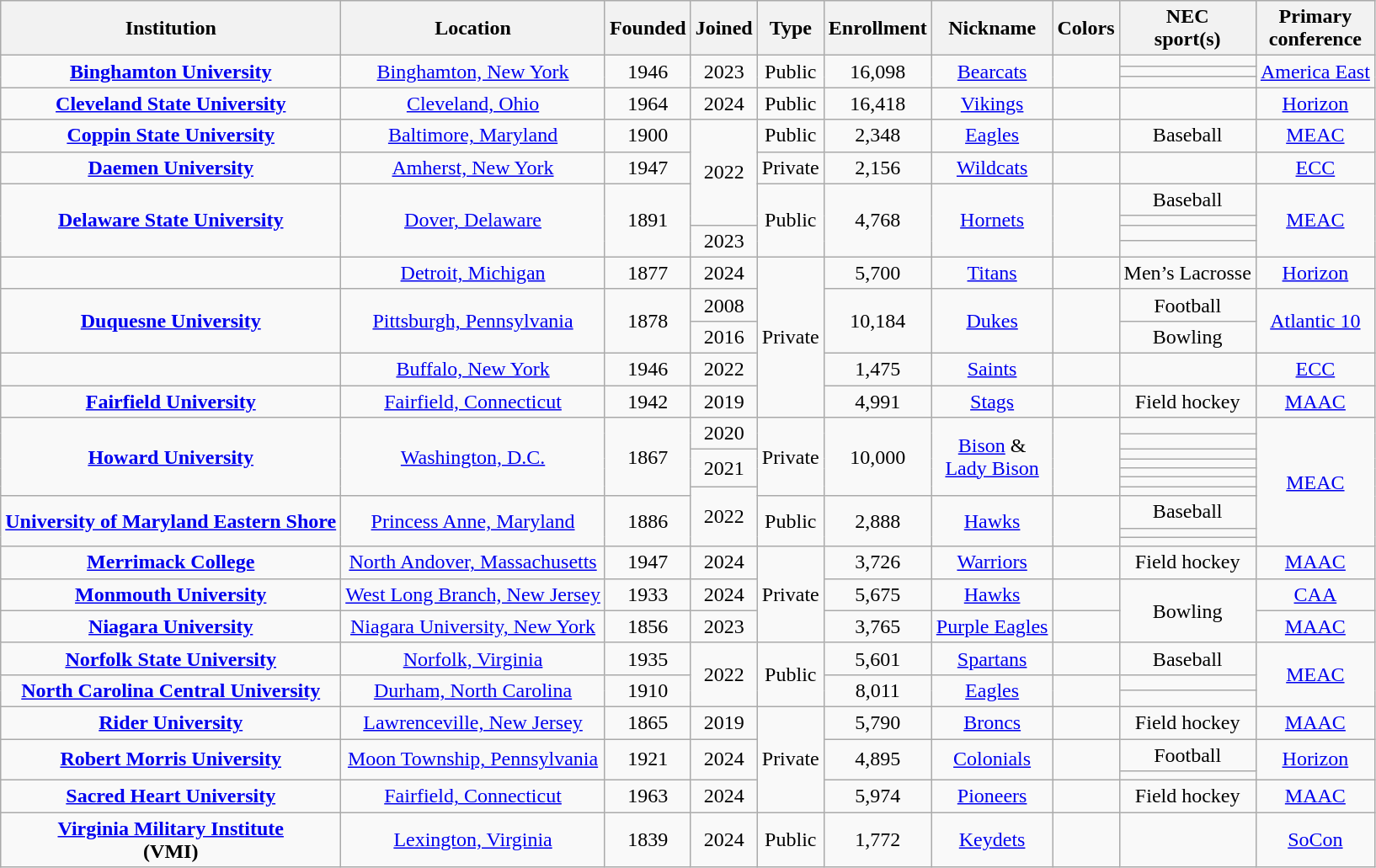<table class="sortable wikitable" style="text-align: center;">
<tr>
<th>Institution</th>
<th>Location</th>
<th>Founded</th>
<th>Joined</th>
<th>Type</th>
<th>Enrollment</th>
<th>Nickname</th>
<th class="unsortable">Colors</th>
<th>NEC<br>sport(s)</th>
<th>Primary<br>conference</th>
</tr>
<tr>
<td rowspan=3><strong><a href='#'>Binghamton University</a></strong></td>
<td rowspan=3><a href='#'>Binghamton, New York</a></td>
<td rowspan=3>1946</td>
<td rowspan=3>2023</td>
<td rowspan=3>Public</td>
<td rowspan=3>16,098</td>
<td rowspan=3><a href='#'>Bearcats</a></td>
<td rowspan=3></td>
<td></td>
<td rowspan=3><a href='#'>America East</a></td>
</tr>
<tr>
<td></td>
</tr>
<tr>
<td></td>
</tr>
<tr>
<td><strong><a href='#'>Cleveland State University</a></strong></td>
<td><a href='#'>Cleveland, Ohio</a></td>
<td>1964</td>
<td>2024</td>
<td>Public</td>
<td>16,418</td>
<td><a href='#'>Vikings</a></td>
<td></td>
<td></td>
<td><a href='#'>Horizon</a></td>
</tr>
<tr>
<td><strong><a href='#'>Coppin State University</a></strong></td>
<td><a href='#'>Baltimore, Maryland</a></td>
<td>1900</td>
<td rowspan=4>2022</td>
<td>Public<br></td>
<td>2,348</td>
<td><a href='#'>Eagles</a></td>
<td></td>
<td>Baseball</td>
<td><a href='#'>MEAC</a></td>
</tr>
<tr>
<td><strong><a href='#'>Daemen University</a></strong></td>
<td><a href='#'>Amherst, New York</a></td>
<td>1947</td>
<td>Private</td>
<td>2,156</td>
<td><a href='#'>Wildcats</a></td>
<td></td>
<td></td>
<td><a href='#'>ECC</a></td>
</tr>
<tr>
<td rowspan="4"><strong><a href='#'>Delaware State University</a></strong></td>
<td rowspan="4"><a href='#'>Dover, Delaware</a></td>
<td rowspan="4">1891</td>
<td rowspan=4>Public<br></td>
<td rowspan="4">4,768</td>
<td rowspan="4"><a href='#'>Hornets</a></td>
<td rowspan="4"></td>
<td>Baseball</td>
<td rowspan="4"><a href='#'>MEAC</a></td>
</tr>
<tr>
<td></td>
</tr>
<tr>
<td rowspan="2">2023</td>
<td></td>
</tr>
<tr>
<td></td>
</tr>
<tr>
<td></td>
<td><a href='#'>Detroit, Michigan</a></td>
<td>1877</td>
<td>2024</td>
<td rowspan=5>Private</td>
<td>5,700</td>
<td><a href='#'>Titans</a></td>
<td></td>
<td>Men’s Lacrosse</td>
<td><a href='#'>Horizon</a></td>
</tr>
<tr>
<td rowspan="2"><strong><a href='#'>Duquesne University</a></strong></td>
<td rowspan="2"><a href='#'>Pittsburgh, Pennsylvania</a></td>
<td rowspan="2">1878</td>
<td>2008</td>
<td rowspan="2">10,184</td>
<td rowspan="2"><a href='#'>Dukes</a></td>
<td rowspan="2"></td>
<td>Football</td>
<td rowspan="2"><a href='#'>Atlantic 10</a></td>
</tr>
<tr>
<td>2016</td>
<td>Bowling</td>
</tr>
<tr>
<td><strong></strong></td>
<td><a href='#'>Buffalo, New York</a></td>
<td>1946</td>
<td>2022</td>
<td>1,475</td>
<td><a href='#'>Saints</a></td>
<td></td>
<td></td>
<td><a href='#'>ECC</a></td>
</tr>
<tr>
<td><strong><a href='#'>Fairfield University</a></strong></td>
<td><a href='#'>Fairfield, Connecticut</a></td>
<td>1942</td>
<td>2019</td>
<td>4,991</td>
<td><a href='#'>Stags</a></td>
<td></td>
<td>Field hockey</td>
<td><a href='#'>MAAC</a></td>
</tr>
<tr>
<td rowspan=7><strong><a href='#'>Howard University</a></strong></td>
<td rowspan=7><a href='#'>Washington, D.C.</a></td>
<td rowspan=7>1867</td>
<td rowspan=2>2020</td>
<td rowspan=7>Private<br></td>
<td rowspan=7>10,000</td>
<td rowspan=7><a href='#'>Bison</a> &<br><a href='#'>Lady Bison</a></td>
<td rowspan=7></td>
<td></td>
<td rowspan=10><a href='#'>MEAC</a></td>
</tr>
<tr>
<td></td>
</tr>
<tr>
<td rowspan=4>2021</td>
<td></td>
</tr>
<tr>
<td></td>
</tr>
<tr>
<td></td>
</tr>
<tr>
<td></td>
</tr>
<tr>
<td rowspan=4>2022</td>
<td></td>
</tr>
<tr>
<td rowspan=3><strong><a href='#'>University of Maryland Eastern Shore</a></strong></td>
<td rowspan=3><a href='#'>Princess Anne, Maryland</a></td>
<td rowspan=3>1886</td>
<td rowspan=3>Public<br></td>
<td rowspan=3>2,888</td>
<td rowspan=3><a href='#'>Hawks</a></td>
<td rowspan=3></td>
<td>Baseball</td>
</tr>
<tr>
<td></td>
</tr>
<tr>
<td></td>
</tr>
<tr>
<td><strong><a href='#'>Merrimack College</a></strong></td>
<td><a href='#'>North Andover, Massachusetts</a></td>
<td>1947</td>
<td>2024</td>
<td rowspan=3>Private</td>
<td>3,726</td>
<td><a href='#'>Warriors</a></td>
<td></td>
<td>Field hockey</td>
<td><a href='#'>MAAC</a></td>
</tr>
<tr>
<td><strong><a href='#'>Monmouth University</a></strong></td>
<td><a href='#'>West Long Branch, New Jersey</a></td>
<td>1933</td>
<td>2024</td>
<td>5,675</td>
<td><a href='#'>Hawks</a></td>
<td></td>
<td rowspan=2>Bowling</td>
<td><a href='#'>CAA</a></td>
</tr>
<tr>
<td><strong><a href='#'>Niagara University</a></strong></td>
<td><a href='#'>Niagara University, New York</a></td>
<td>1856</td>
<td>2023</td>
<td>3,765</td>
<td><a href='#'>Purple Eagles</a></td>
<td></td>
<td><a href='#'>MAAC</a></td>
</tr>
<tr>
<td><strong><a href='#'>Norfolk State University</a></strong></td>
<td><a href='#'>Norfolk, Virginia</a></td>
<td>1935</td>
<td rowspan=3>2022</td>
<td rowspan=3>Public<br></td>
<td>5,601</td>
<td><a href='#'>Spartans</a></td>
<td></td>
<td>Baseball</td>
<td rowspan=3><a href='#'>MEAC</a></td>
</tr>
<tr>
<td rowspan=2><strong><a href='#'>North Carolina Central University</a></strong></td>
<td rowspan=2><a href='#'>Durham, North Carolina</a></td>
<td rowspan=2>1910</td>
<td rowspan=2>8,011</td>
<td rowspan=2><a href='#'>Eagles</a></td>
<td rowspan=2></td>
<td></td>
</tr>
<tr>
<td></td>
</tr>
<tr>
<td><strong><a href='#'>Rider University</a></strong></td>
<td><a href='#'>Lawrenceville, New Jersey</a></td>
<td>1865</td>
<td>2019</td>
<td rowspan=4>Private</td>
<td>5,790</td>
<td><a href='#'>Broncs</a></td>
<td></td>
<td>Field hockey</td>
<td><a href='#'>MAAC</a></td>
</tr>
<tr>
<td rowspan=2><strong><a href='#'>Robert Morris University</a></strong></td>
<td rowspan=2><a href='#'>Moon Township, Pennsylvania</a></td>
<td rowspan=2>1921</td>
<td rowspan=2>2024</td>
<td rowspan=2>4,895</td>
<td rowspan=2><a href='#'>Colonials</a></td>
<td rowspan=2></td>
<td>Football</td>
<td rowspan=2><a href='#'>Horizon</a></td>
</tr>
<tr>
<td></td>
</tr>
<tr>
<td><strong><a href='#'>Sacred Heart University</a></strong></td>
<td><a href='#'>Fairfield, Connecticut</a></td>
<td>1963</td>
<td>2024</td>
<td>5,974</td>
<td><a href='#'>Pioneers</a></td>
<td></td>
<td>Field hockey</td>
<td><a href='#'>MAAC</a></td>
</tr>
<tr>
<td><strong><a href='#'>Virginia Military Institute</a><br>(VMI)</strong></td>
<td><a href='#'>Lexington, Virginia</a></td>
<td>1839</td>
<td>2024</td>
<td>Public<br></td>
<td>1,772</td>
<td><a href='#'>Keydets</a></td>
<td></td>
<td></td>
<td><a href='#'>SoCon</a></td>
</tr>
</table>
